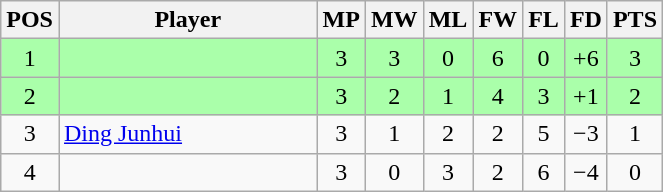<table class="wikitable" style="text-align: center;">
<tr>
<th width=20>POS</th>
<th width=165>Player</th>
<th width=20>MP</th>
<th width=20>MW</th>
<th width=20>ML</th>
<th width=20>FW</th>
<th width=20>FL</th>
<th width=20>FD</th>
<th width=20>PTS</th>
</tr>
<tr style="background:#aaffaa;">
<td>1</td>
<td style="text-align:left;"></td>
<td>3</td>
<td>3</td>
<td>0</td>
<td>6</td>
<td>0</td>
<td>+6</td>
<td>3</td>
</tr>
<tr style="background:#aaffaa;">
<td>2</td>
<td style="text-align:left;"></td>
<td>3</td>
<td>2</td>
<td>1</td>
<td>4</td>
<td>3</td>
<td>+1</td>
<td>2</td>
</tr>
<tr>
<td>3</td>
<td style="text-align:left;"> <a href='#'>Ding Junhui</a></td>
<td>3</td>
<td>1</td>
<td>2</td>
<td>2</td>
<td>5</td>
<td>−3</td>
<td>1</td>
</tr>
<tr>
<td>4</td>
<td style="text-align:left;"></td>
<td>3</td>
<td>0</td>
<td>3</td>
<td>2</td>
<td>6</td>
<td>−4</td>
<td>0</td>
</tr>
</table>
